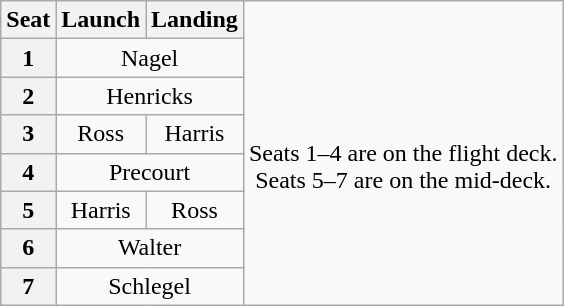<table class="wikitable" style="text-align:center">
<tr>
<th>Seat</th>
<th>Launch</th>
<th>Landing</th>
<td rowspan=8><br>Seats 1–4 are on the flight deck.<br>Seats 5–7 are on the mid-deck.</td>
</tr>
<tr>
<th>1</th>
<td colspan=2>Nagel</td>
</tr>
<tr>
<th>2</th>
<td colspan=2>Henricks</td>
</tr>
<tr>
<th>3</th>
<td>Ross</td>
<td>Harris</td>
</tr>
<tr>
<th>4</th>
<td colspan=2>Precourt</td>
</tr>
<tr>
<th>5</th>
<td>Harris</td>
<td>Ross</td>
</tr>
<tr>
<th>6</th>
<td colspan=2>Walter</td>
</tr>
<tr>
<th>7</th>
<td colspan=2>Schlegel</td>
</tr>
</table>
